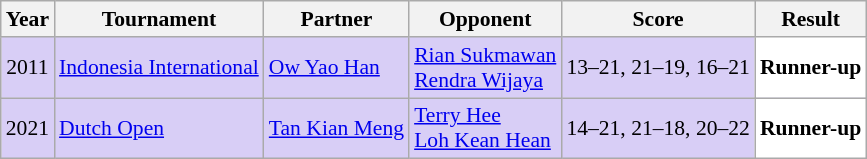<table class="sortable wikitable" style="font-size: 90%;">
<tr>
<th>Year</th>
<th>Tournament</th>
<th>Partner</th>
<th>Opponent</th>
<th>Score</th>
<th>Result</th>
</tr>
<tr style="background:#D8CEF6">
<td align="center">2011</td>
<td align="left"><a href='#'>Indonesia International</a></td>
<td align="left"> <a href='#'>Ow Yao Han</a></td>
<td align="left"> <a href='#'>Rian Sukmawan</a><br> <a href='#'>Rendra Wijaya</a></td>
<td align="left">13–21, 21–19, 16–21</td>
<td style="text-align:left; background:white"> <strong>Runner-up</strong></td>
</tr>
<tr style="background:#D8CEF6">
<td align="center">2021</td>
<td align="left"><a href='#'>Dutch Open</a></td>
<td align="left"> <a href='#'>Tan Kian Meng</a></td>
<td align="left"> <a href='#'>Terry Hee</a><br> <a href='#'>Loh Kean Hean</a></td>
<td align="left">14–21, 21–18, 20–22</td>
<td style="text-align:left; background:white"> <strong>Runner-up</strong></td>
</tr>
</table>
